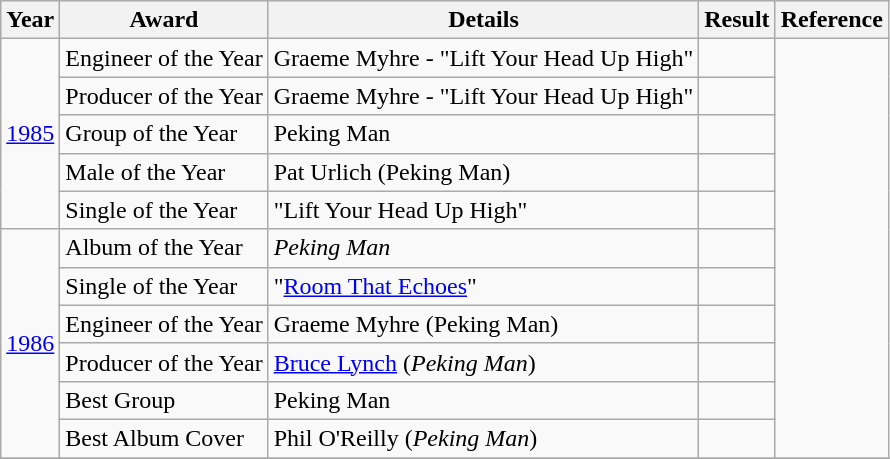<table class="wikitable ">
<tr>
<th>Year</th>
<th>Award</th>
<th>Details</th>
<th>Result</th>
<th>Reference</th>
</tr>
<tr>
<td rowspan=5><a href='#'>1985</a></td>
<td>Engineer of the Year</td>
<td>Graeme Myhre - "Lift Your Head Up High"</td>
<td></td>
<td rowspan="11"></td>
</tr>
<tr>
<td>Producer of the Year</td>
<td>Graeme Myhre - "Lift Your Head Up High"</td>
<td></td>
</tr>
<tr>
<td>Group of the Year</td>
<td>Peking Man</td>
<td></td>
</tr>
<tr>
<td>Male of the Year</td>
<td>Pat Urlich (Peking Man)</td>
<td></td>
</tr>
<tr>
<td>Single of the Year</td>
<td>"Lift Your Head Up High"</td>
<td></td>
</tr>
<tr>
<td rowspan=6><a href='#'>1986</a></td>
<td>Album of the Year</td>
<td><em>Peking Man</em></td>
<td></td>
</tr>
<tr>
<td>Single of the Year</td>
<td>"<a href='#'>Room That Echoes</a>"</td>
<td></td>
</tr>
<tr>
<td>Engineer of the Year</td>
<td>Graeme Myhre (Peking Man)</td>
<td></td>
</tr>
<tr>
<td>Producer of the Year</td>
<td><a href='#'>Bruce Lynch</a> (<em>Peking Man</em>)</td>
<td></td>
</tr>
<tr>
<td>Best Group</td>
<td>Peking Man</td>
<td></td>
</tr>
<tr>
<td>Best Album Cover</td>
<td>Phil O'Reilly (<em>Peking Man</em>)</td>
<td></td>
</tr>
<tr>
</tr>
</table>
